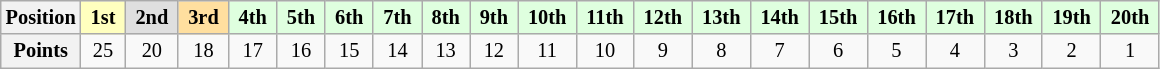<table class="wikitable" style="font-size:85%; text-align:center">
<tr>
<th>Position</th>
<td style="background:#ffffbf;"> <strong>1st</strong> </td>
<td style="background:#dfdfdf;"> <strong>2nd</strong> </td>
<td style="background:#ffdf9f;"> <strong>3rd</strong> </td>
<td style="background:#dfffdf;"> <strong>4th</strong> </td>
<td style="background:#dfffdf;"> <strong>5th</strong> </td>
<td style="background:#dfffdf;"> <strong>6th</strong> </td>
<td style="background:#dfffdf;"> <strong>7th</strong> </td>
<td style="background:#dfffdf;"> <strong>8th</strong> </td>
<td style="background:#dfffdf;"> <strong>9th</strong> </td>
<td style="background:#dfffdf;"> <strong>10th</strong> </td>
<td style="background:#dfffdf;"> <strong>11th</strong> </td>
<td style="background:#dfffdf;"> <strong>12th</strong> </td>
<td style="background:#dfffdf;"> <strong>13th</strong> </td>
<td style="background:#dfffdf;"> <strong>14th</strong> </td>
<td style="background:#dfffdf;"> <strong>15th</strong> </td>
<td style="background:#dfffdf;"> <strong>16th</strong> </td>
<td style="background:#dfffdf;"> <strong>17th</strong> </td>
<td style="background:#dfffdf;"> <strong>18th</strong> </td>
<td style="background:#dfffdf;"> <strong>19th</strong> </td>
<td style="background:#dfffdf;"> <strong>20th</strong> </td>
</tr>
<tr>
<th>Points</th>
<td>25</td>
<td>20</td>
<td>18</td>
<td>17</td>
<td>16</td>
<td>15</td>
<td>14</td>
<td>13</td>
<td>12</td>
<td>11</td>
<td>10</td>
<td>9</td>
<td>8</td>
<td>7</td>
<td>6</td>
<td>5</td>
<td>4</td>
<td>3</td>
<td>2</td>
<td>1</td>
</tr>
</table>
